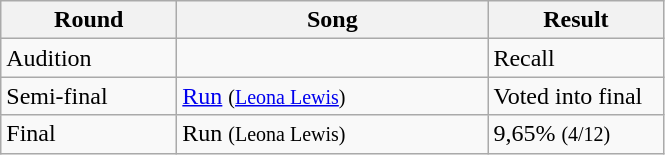<table class="wikitable">
<tr>
<th style="width:110px;">Round</th>
<th style="width:200px;">Song</th>
<th style="width:110px;">Result</th>
</tr>
<tr>
<td>Audition</td>
<td></td>
<td>Recall</td>
</tr>
<tr>
<td>Semi-final</td>
<td><a href='#'>Run</a> <small>(<a href='#'>Leona Lewis</a>)</small></td>
<td>Voted into final</td>
</tr>
<tr>
<td>Final</td>
<td>Run <small>(Leona Lewis)</small></td>
<td>9,65% <small>(4/12)</small></td>
</tr>
</table>
